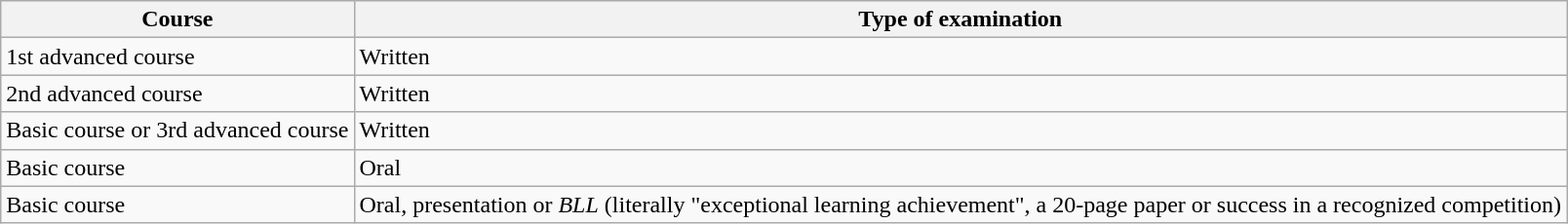<table class="wikitable">
<tr>
<th>Course</th>
<th>Type of examination</th>
</tr>
<tr>
<td>1st advanced course</td>
<td>Written</td>
</tr>
<tr>
<td>2nd advanced course</td>
<td>Written</td>
</tr>
<tr>
<td>Basic course or 3rd advanced course</td>
<td>Written</td>
</tr>
<tr>
<td>Basic course</td>
<td>Oral</td>
</tr>
<tr>
<td>Basic course</td>
<td>Oral, presentation or <em>BLL</em> (literally "exceptional learning achievement", a 20-page paper or success in a recognized competition)</td>
</tr>
</table>
